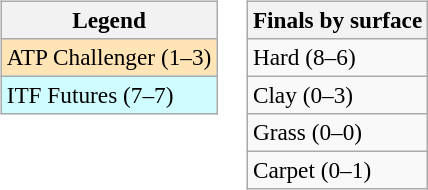<table>
<tr valign=top>
<td><br><table class=wikitable style=font-size:97%>
<tr>
<th>Legend</th>
</tr>
<tr bgcolor=moccasin>
<td>ATP Challenger (1–3)</td>
</tr>
<tr bgcolor=cffcff>
<td>ITF Futures (7–7)</td>
</tr>
</table>
</td>
<td><br><table class=wikitable style=font-size:97%>
<tr>
<th>Finals by surface</th>
</tr>
<tr>
<td>Hard (8–6)</td>
</tr>
<tr>
<td>Clay (0–3)</td>
</tr>
<tr>
<td>Grass (0–0)</td>
</tr>
<tr>
<td>Carpet (0–1)</td>
</tr>
</table>
</td>
</tr>
</table>
